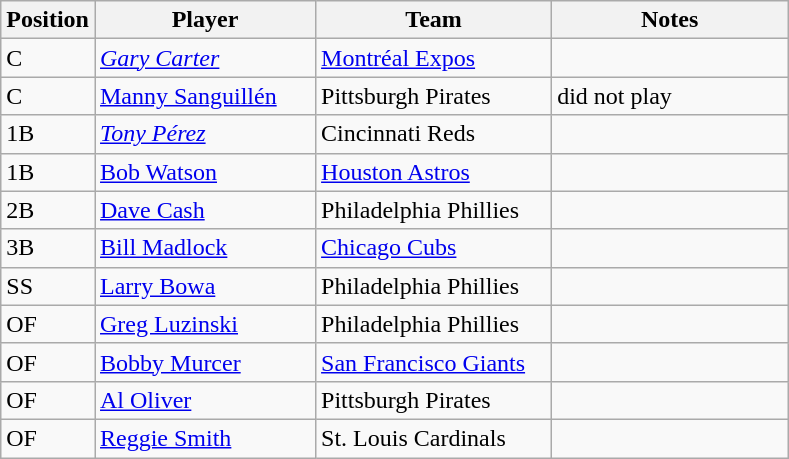<table class=wikitable>
<tr>
<th width="50">Position</th>
<th width="140">Player</th>
<th width="150">Team</th>
<th width="150">Notes</th>
</tr>
<tr>
<td>C</td>
<td><em><a href='#'>Gary Carter</a></em></td>
<td><a href='#'>Montréal Expos</a></td>
<td></td>
</tr>
<tr>
<td>C</td>
<td><a href='#'>Manny Sanguillén</a></td>
<td>Pittsburgh Pirates</td>
<td>did not play</td>
</tr>
<tr>
<td>1B</td>
<td><em><a href='#'>Tony Pérez</a></em></td>
<td>Cincinnati Reds</td>
<td></td>
</tr>
<tr>
<td>1B</td>
<td><a href='#'>Bob Watson</a></td>
<td><a href='#'>Houston Astros</a></td>
<td></td>
</tr>
<tr>
<td>2B</td>
<td><a href='#'>Dave Cash</a></td>
<td>Philadelphia Phillies</td>
<td></td>
</tr>
<tr>
<td>3B</td>
<td><a href='#'>Bill Madlock</a></td>
<td><a href='#'>Chicago Cubs</a></td>
<td></td>
</tr>
<tr>
<td>SS</td>
<td><a href='#'>Larry Bowa</a></td>
<td>Philadelphia Phillies</td>
<td></td>
</tr>
<tr>
<td>OF</td>
<td><a href='#'>Greg Luzinski</a></td>
<td>Philadelphia Phillies</td>
<td></td>
</tr>
<tr>
<td>OF</td>
<td><a href='#'>Bobby Murcer</a></td>
<td><a href='#'>San Francisco Giants</a></td>
<td></td>
</tr>
<tr>
<td>OF</td>
<td><a href='#'>Al Oliver</a></td>
<td>Pittsburgh Pirates</td>
<td></td>
</tr>
<tr>
<td>OF</td>
<td><a href='#'>Reggie Smith</a></td>
<td>St. Louis Cardinals</td>
<td></td>
</tr>
</table>
